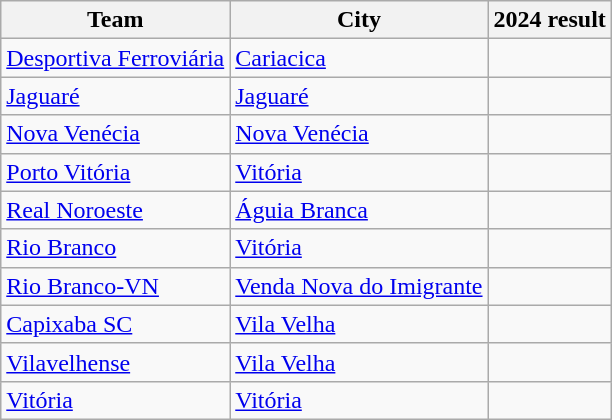<table class="wikitable sortable">
<tr>
<th>Team</th>
<th>City</th>
<th>2024 result</th>
</tr>
<tr>
<td><a href='#'>Desportiva Ferroviária</a></td>
<td><a href='#'>Cariacica</a></td>
<td></td>
</tr>
<tr>
<td><a href='#'>Jaguaré</a></td>
<td><a href='#'>Jaguaré</a></td>
<td></td>
</tr>
<tr>
<td><a href='#'>Nova Venécia</a></td>
<td><a href='#'>Nova Venécia</a></td>
<td></td>
</tr>
<tr>
<td><a href='#'>Porto Vitória</a></td>
<td><a href='#'>Vitória</a></td>
<td></td>
</tr>
<tr>
<td><a href='#'>Real Noroeste</a></td>
<td><a href='#'>Águia Branca</a></td>
<td></td>
</tr>
<tr>
<td><a href='#'>Rio Branco</a></td>
<td><a href='#'>Vitória</a></td>
<td></td>
</tr>
<tr>
<td><a href='#'>Rio Branco-VN</a></td>
<td><a href='#'>Venda Nova do Imigrante</a></td>
<td></td>
</tr>
<tr>
<td><a href='#'>Capixaba SC</a></td>
<td><a href='#'>Vila Velha</a></td>
<td></td>
</tr>
<tr>
<td><a href='#'>Vilavelhense</a></td>
<td><a href='#'>Vila Velha</a></td>
<td></td>
</tr>
<tr>
<td><a href='#'>Vitória</a></td>
<td><a href='#'>Vitória</a></td>
<td></td>
</tr>
</table>
